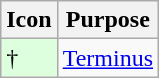<table class="wikitable">
<tr>
<th span="col">Icon</th>
<th span="col">Purpose</th>
</tr>
<tr>
<td span="row" style="background-color:#ddffdd">†</td>
<td><a href='#'>Terminus</a></td>
</tr>
</table>
